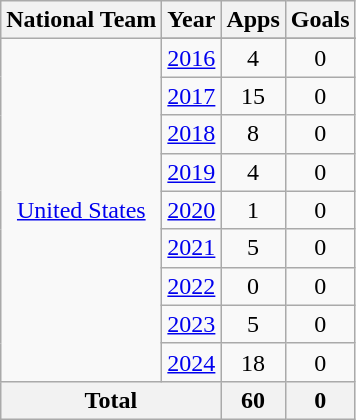<table class="wikitable" style="text-align:center">
<tr>
<th>National Team</th>
<th>Year</th>
<th>Apps</th>
<th>Goals</th>
</tr>
<tr>
<td rowspan=10><a href='#'>United States</a></td>
</tr>
<tr>
<td><a href='#'>2016</a></td>
<td>4</td>
<td>0</td>
</tr>
<tr>
<td><a href='#'>2017</a></td>
<td>15</td>
<td>0</td>
</tr>
<tr>
<td><a href='#'>2018</a></td>
<td>8</td>
<td>0</td>
</tr>
<tr>
<td><a href='#'>2019</a></td>
<td>4</td>
<td>0</td>
</tr>
<tr>
<td><a href='#'>2020</a></td>
<td>1</td>
<td>0</td>
</tr>
<tr>
<td><a href='#'>2021</a></td>
<td>5</td>
<td>0</td>
</tr>
<tr>
<td><a href='#'>2022</a></td>
<td>0</td>
<td>0</td>
</tr>
<tr>
<td><a href='#'>2023</a></td>
<td>5</td>
<td>0</td>
</tr>
<tr>
<td><a href='#'>2024</a></td>
<td>18</td>
<td>0</td>
</tr>
<tr>
<th colspan=2>Total</th>
<th>60</th>
<th>0</th>
</tr>
</table>
